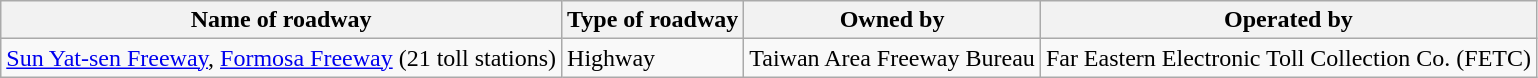<table class="wikitable">
<tr>
<th>Name of roadway</th>
<th>Type of roadway</th>
<th>Owned by</th>
<th>Operated by</th>
</tr>
<tr>
<td><a href='#'>Sun Yat-sen Freeway</a>, <a href='#'>Formosa Freeway</a> (21 toll stations)</td>
<td>Highway</td>
<td>Taiwan Area Freeway Bureau</td>
<td>Far Eastern Electronic Toll Collection Co. (FETC)</td>
</tr>
</table>
